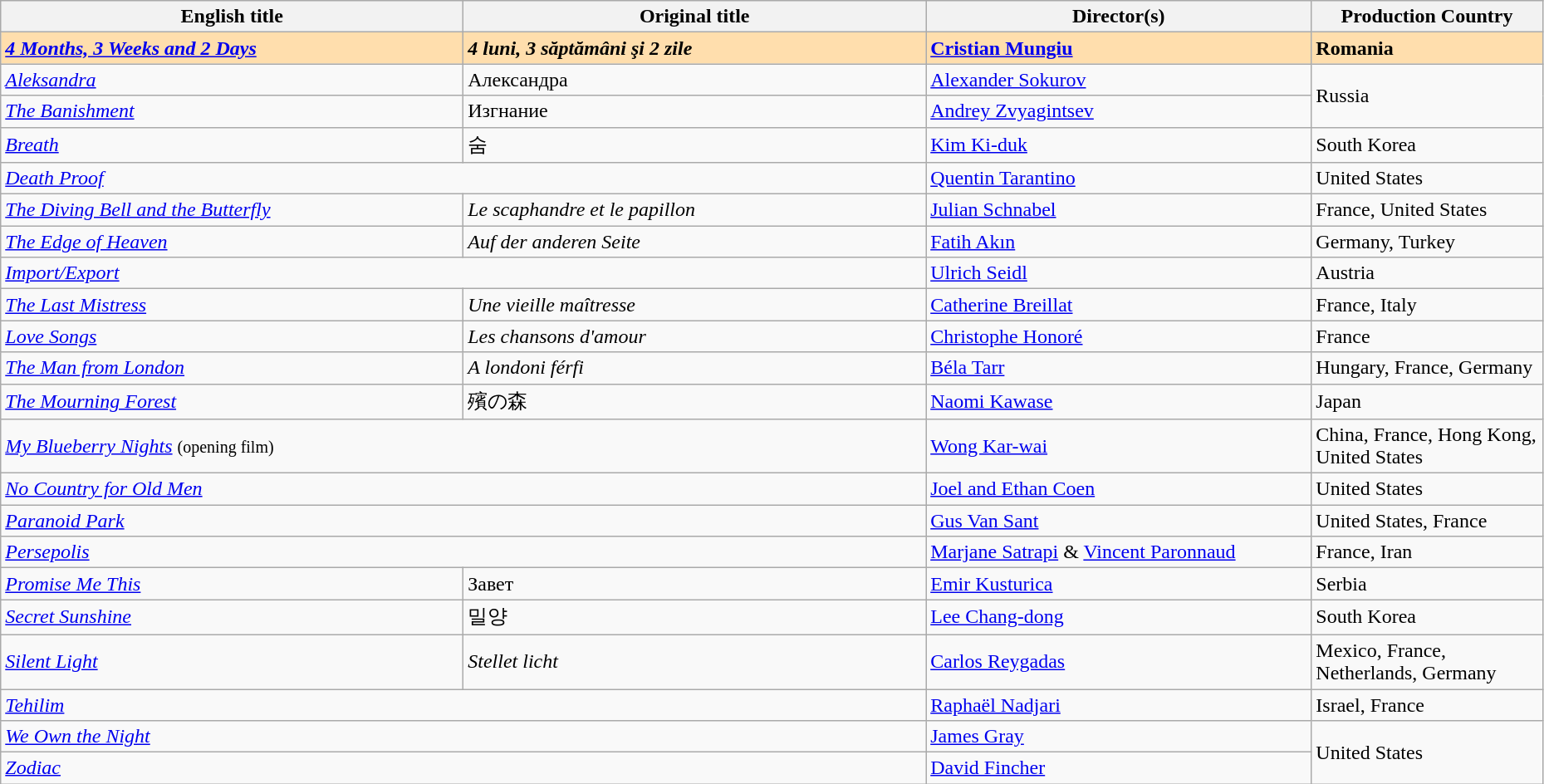<table class="wikitable" width="98%" cellpadding="5">
<tr>
<th width="30%">English title</th>
<th width="30%">Original title</th>
<th width="25%">Director(s)</th>
<th width="15%">Production Country</th>
</tr>
<tr style="background:#FFDEAD">
<td><strong><em><a href='#'>4 Months, 3 Weeks and 2 Days</a></em></strong></td>
<td><strong><em>4 luni, 3 săptămâni şi 2 zile</em></strong></td>
<td data-sort-value="Mungiu"><strong><a href='#'>Cristian Mungiu</a></strong></td>
<td><strong>Romania</strong></td>
</tr>
<tr>
<td><em><a href='#'>Aleksandra</a></em></td>
<td>Александра</td>
<td data-sort-value="Sokurov"><a href='#'>Alexander Sokurov</a></td>
<td rowspan="2">Russia</td>
</tr>
<tr>
<td data-sort-value="Banishment"><em><a href='#'>The Banishment</a></em></td>
<td data-sort-value="Izgnanie">Изгнание</td>
<td data-sort-value="Zvyagintsev"><a href='#'>Andrey Zvyagintsev</a></td>
</tr>
<tr>
<td><em><a href='#'>Breath</a></em></td>
<td data-sort-value="Soom">숨</td>
<td data-sort-value="Ki-duk"><a href='#'>Kim Ki-duk</a></td>
<td>South Korea</td>
</tr>
<tr>
<td colspan="2"><em><a href='#'>Death Proof</a></em></td>
<td data-sort-value="Tarantino"><a href='#'>Quentin Tarantino</a></td>
<td>United States</td>
</tr>
<tr>
<td data-sort-value="Diving Bell"><em><a href='#'>The Diving Bell and the Butterfly</a></em></td>
<td data-sort-value="scaphandre"><em>Le scaphandre et le papillon</em></td>
<td data-sort-value="Schnabel"><a href='#'>Julian Schnabel</a></td>
<td>France, United States</td>
</tr>
<tr>
<td data-sort-value="Edge of"><em><a href='#'>The Edge of Heaven</a></em></td>
<td><em>Auf der anderen Seite</em></td>
<td data-sort-value="Akın"><a href='#'>Fatih Akın</a></td>
<td>Germany, Turkey</td>
</tr>
<tr>
<td colspan="2"><em><a href='#'>Import/Export</a></em></td>
<td data-sort-value="Seidl"><a href='#'>Ulrich Seidl</a></td>
<td>Austria</td>
</tr>
<tr>
<td data-sort-value="Last Mistress"><em><a href='#'>The Last Mistress</a></em></td>
<td data-sort-value="vieille"><em>Une vieille maîtresse</em></td>
<td data-sort-value="Breillat"><a href='#'>Catherine Breillat</a></td>
<td>France, Italy</td>
</tr>
<tr>
<td><em><a href='#'>Love Songs</a></em></td>
<td data-sort-value="chansons"><em>Les chansons d'amour</em></td>
<td data-sort-value="Honoré"><a href='#'>Christophe Honoré</a></td>
<td>France</td>
</tr>
<tr>
<td data-sort-value="Man from London"><em><a href='#'>The Man from London</a></em></td>
<td data-sort-value="londoni"><em>A londoni férfi</em></td>
<td data-sort-value="Tarr"><a href='#'>Béla Tarr</a></td>
<td>Hungary, France, Germany</td>
</tr>
<tr>
<td><em><a href='#'>The Mourning Forest</a></em></td>
<td data-sort-value="Mogari">殯の森</td>
<td data-sort-value="Kawase"><a href='#'>Naomi Kawase</a></td>
<td>Japan</td>
</tr>
<tr>
<td colspan="2"><em><a href='#'>My Blueberry Nights</a></em> <small>(opening film)</small></td>
<td data-sort-value="Kar-wai"><a href='#'>Wong Kar-wai</a></td>
<td>China, France, Hong Kong, United States</td>
</tr>
<tr>
<td colspan="2"><em><a href='#'>No Country for Old Men</a></em></td>
<td data-sort-value="Coen"><a href='#'>Joel and Ethan Coen</a></td>
<td>United States</td>
</tr>
<tr>
<td colspan="2"><em><a href='#'>Paranoid Park</a></em></td>
<td data-sort-value="Van Sant"><a href='#'>Gus Van Sant</a></td>
<td>United States, France</td>
</tr>
<tr>
<td colspan="2"><em><a href='#'>Persepolis</a></em></td>
<td data-sort-value="Satrapi"><a href='#'>Marjane Satrapi</a> & <a href='#'>Vincent Paronnaud</a></td>
<td>France, Iran</td>
</tr>
<tr>
<td><em><a href='#'>Promise Me This</a></em></td>
<td>Завет</td>
<td data-sort-value="Kusturica"><a href='#'>Emir Kusturica</a></td>
<td>Serbia</td>
</tr>
<tr>
<td><em><a href='#'>Secret Sunshine</a></em></td>
<td data-sort-value="Milyang">밀양</td>
<td data-sort-value="Chang-dong"><a href='#'>Lee Chang-dong</a></td>
<td>South Korea</td>
</tr>
<tr>
<td><em><a href='#'>Silent Light</a></em></td>
<td><em>Stellet licht</em></td>
<td data-sort-value="Reygadas"><a href='#'>Carlos Reygadas</a></td>
<td>Mexico, France, Netherlands, Germany</td>
</tr>
<tr>
<td colspan="2"><em><a href='#'>Tehilim</a></em></td>
<td data-sort-value="Nadjari"><a href='#'>Raphaël Nadjari</a></td>
<td>Israel, France</td>
</tr>
<tr>
<td colspan="2"><em><a href='#'>We Own the Night</a></em></td>
<td data-sort-value="Gray"><a href='#'>James Gray</a></td>
<td rowspan="2">United States</td>
</tr>
<tr>
<td colspan="2"><em><a href='#'>Zodiac</a></em></td>
<td data-sort-value="Fincher"><a href='#'>David Fincher</a></td>
</tr>
</table>
